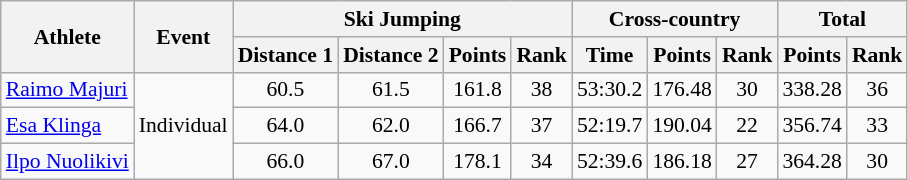<table class="wikitable" style="font-size:90%">
<tr>
<th rowspan="2">Athlete</th>
<th rowspan="2">Event</th>
<th colspan="4">Ski Jumping</th>
<th colspan="3">Cross-country</th>
<th colspan="2">Total</th>
</tr>
<tr>
<th>Distance 1</th>
<th>Distance 2</th>
<th>Points</th>
<th>Rank</th>
<th>Time</th>
<th>Points</th>
<th>Rank</th>
<th>Points</th>
<th>Rank</th>
</tr>
<tr>
<td><a href='#'>Raimo Majuri</a></td>
<td rowspan="3">Individual</td>
<td align="center">60.5</td>
<td align="center">61.5</td>
<td align="center">161.8</td>
<td align="center">38</td>
<td align="center">53:30.2</td>
<td align="center">176.48</td>
<td align="center">30</td>
<td align="center">338.28</td>
<td align="center">36</td>
</tr>
<tr>
<td><a href='#'>Esa Klinga</a></td>
<td align="center">64.0</td>
<td align="center">62.0</td>
<td align="center">166.7</td>
<td align="center">37</td>
<td align="center">52:19.7</td>
<td align="center">190.04</td>
<td align="center">22</td>
<td align="center">356.74</td>
<td align="center">33</td>
</tr>
<tr>
<td><a href='#'>Ilpo Nuolikivi</a></td>
<td align="center">66.0</td>
<td align="center">67.0</td>
<td align="center">178.1</td>
<td align="center">34</td>
<td align="center">52:39.6</td>
<td align="center">186.18</td>
<td align="center">27</td>
<td align="center">364.28</td>
<td align="center">30</td>
</tr>
</table>
